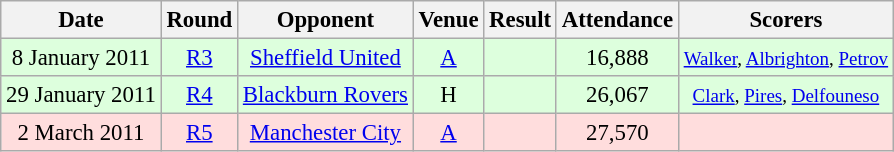<table class="wikitable sortable" style="font-size:95%; text-align:center">
<tr>
<th>Date</th>
<th>Round</th>
<th>Opponent</th>
<th>Venue</th>
<th>Result</th>
<th>Attendance</th>
<th>Scorers</th>
</tr>
<tr bgcolor="#ddffdd">
<td>8 January 2011</td>
<td><a href='#'>R3</a></td>
<td> <a href='#'>Sheffield United</a></td>
<td><a href='#'>A</a></td>
<td></td>
<td>16,888</td>
<td><small><a href='#'>Walker</a>, <a href='#'>Albrighton</a>, <a href='#'>Petrov</a></small></td>
</tr>
<tr bgcolor="#ddffdd">
<td>29 January 2011</td>
<td><a href='#'>R4</a></td>
<td> <a href='#'>Blackburn Rovers</a></td>
<td>H</td>
<td></td>
<td>26,067</td>
<td><small><a href='#'>Clark</a>, <a href='#'>Pires</a>, <a href='#'>Delfouneso</a></small></td>
</tr>
<tr bgcolor="#ffdddd">
<td>2 March 2011</td>
<td><a href='#'>R5</a></td>
<td><a href='#'>Manchester City</a></td>
<td><a href='#'>A</a></td>
<td></td>
<td>27,570</td>
<td></td>
</tr>
</table>
